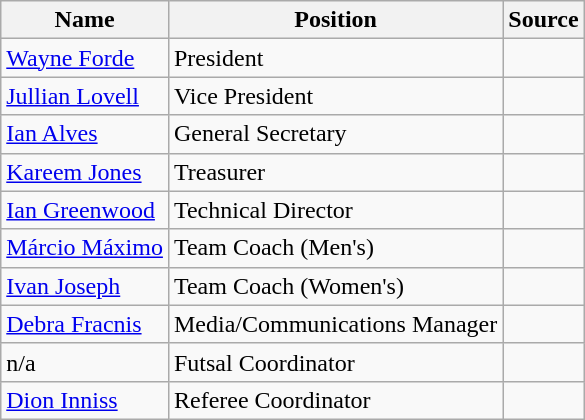<table class="wikitable">
<tr>
<th>Name</th>
<th>Position</th>
<th>Source</th>
</tr>
<tr>
<td> <a href='#'>Wayne Forde</a></td>
<td>President</td>
<td></td>
</tr>
<tr>
<td> <a href='#'>Jullian Lovell</a></td>
<td>Vice President</td>
<td></td>
</tr>
<tr>
<td> <a href='#'>Ian Alves</a></td>
<td>General Secretary</td>
<td></td>
</tr>
<tr>
<td> <a href='#'>Kareem Jones</a></td>
<td>Treasurer</td>
<td></td>
</tr>
<tr>
<td> <a href='#'>Ian Greenwood</a></td>
<td>Technical Director</td>
<td></td>
</tr>
<tr>
<td> <a href='#'>Márcio Máximo</a></td>
<td>Team Coach (Men's)</td>
<td></td>
</tr>
<tr>
<td> <a href='#'>Ivan Joseph</a></td>
<td>Team Coach (Women's)</td>
<td></td>
</tr>
<tr>
<td> <a href='#'>Debra Fracnis</a></td>
<td>Media/Communications Manager</td>
<td></td>
</tr>
<tr>
<td>n/a</td>
<td>Futsal Coordinator</td>
<td></td>
</tr>
<tr>
<td> <a href='#'>Dion Inniss</a></td>
<td>Referee Coordinator</td>
<td></td>
</tr>
</table>
